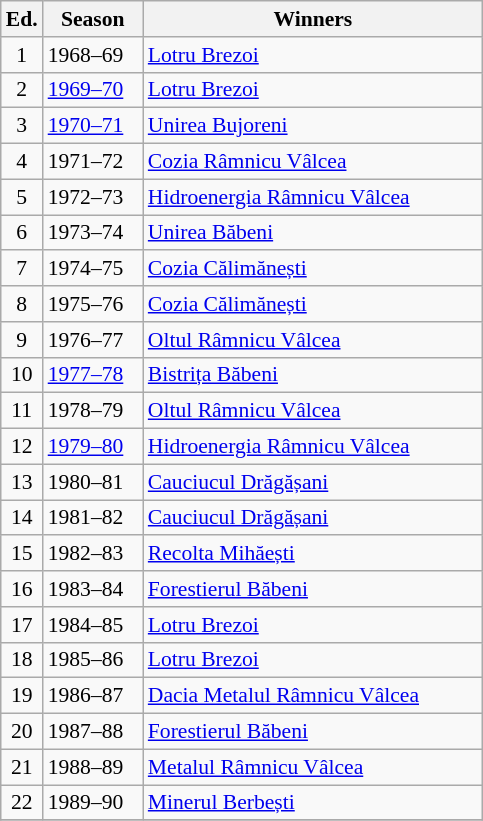<table class="wikitable" style="font-size:90%">
<tr>
<th><abbr>Ed.</abbr></th>
<th width="60">Season</th>
<th width="220">Winners</th>
</tr>
<tr>
<td align=center>1</td>
<td>1968–69</td>
<td><a href='#'>Lotru Brezoi</a></td>
</tr>
<tr>
<td align=center>2</td>
<td><a href='#'>1969–70</a></td>
<td><a href='#'>Lotru Brezoi</a></td>
</tr>
<tr>
<td align=center>3</td>
<td><a href='#'>1970–71</a></td>
<td><a href='#'>Unirea Bujoreni</a></td>
</tr>
<tr>
<td align=center>4</td>
<td>1971–72</td>
<td><a href='#'>Cozia Râmnicu Vâlcea</a></td>
</tr>
<tr>
<td align=center>5</td>
<td>1972–73</td>
<td><a href='#'>Hidroenergia Râmnicu Vâlcea</a></td>
</tr>
<tr>
<td align=center>6</td>
<td>1973–74</td>
<td><a href='#'>Unirea Băbeni</a></td>
</tr>
<tr>
<td align=center>7</td>
<td>1974–75</td>
<td><a href='#'>Cozia Călimănești</a></td>
</tr>
<tr>
<td align=center>8</td>
<td>1975–76</td>
<td><a href='#'>Cozia Călimănești</a></td>
</tr>
<tr>
<td align=center>9</td>
<td>1976–77</td>
<td><a href='#'>Oltul Râmnicu Vâlcea</a></td>
</tr>
<tr>
<td align=center>10</td>
<td><a href='#'>1977–78</a></td>
<td><a href='#'>Bistrița Băbeni</a></td>
</tr>
<tr>
<td align=center>11</td>
<td>1978–79</td>
<td><a href='#'>Oltul Râmnicu Vâlcea</a></td>
</tr>
<tr>
<td align=center>12</td>
<td><a href='#'>1979–80</a></td>
<td><a href='#'>Hidroenergia Râmnicu Vâlcea</a></td>
</tr>
<tr>
<td align=center>13</td>
<td>1980–81</td>
<td><a href='#'>Cauciucul Drăgășani</a></td>
</tr>
<tr>
<td align=center>14</td>
<td>1981–82</td>
<td><a href='#'>Cauciucul Drăgășani</a></td>
</tr>
<tr>
<td align=center>15</td>
<td>1982–83</td>
<td><a href='#'>Recolta Mihăești</a></td>
</tr>
<tr>
<td align=center>16</td>
<td>1983–84</td>
<td><a href='#'>Forestierul Băbeni</a></td>
</tr>
<tr>
<td align=center>17</td>
<td>1984–85</td>
<td><a href='#'>Lotru Brezoi</a></td>
</tr>
<tr>
<td align=center>18</td>
<td>1985–86</td>
<td><a href='#'>Lotru Brezoi</a></td>
</tr>
<tr>
<td align=center>19</td>
<td>1986–87</td>
<td><a href='#'>Dacia Metalul Râmnicu Vâlcea</a></td>
</tr>
<tr>
<td align=center>20</td>
<td>1987–88</td>
<td><a href='#'>Forestierul Băbeni</a></td>
</tr>
<tr>
<td align=center>21</td>
<td>1988–89</td>
<td><a href='#'>Metalul Râmnicu Vâlcea</a></td>
</tr>
<tr>
<td align=center>22</td>
<td>1989–90</td>
<td><a href='#'>Minerul Berbești</a></td>
</tr>
<tr>
</tr>
</table>
